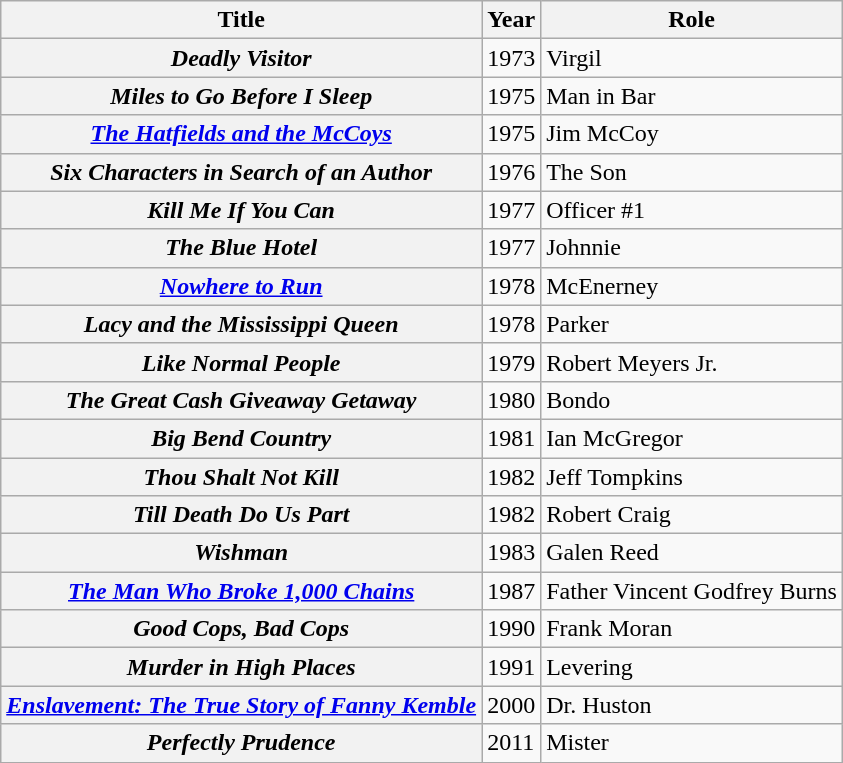<table class="wikitable sortable plainrowheaders">
<tr>
<th>Title</th>
<th>Year</th>
<th>Role</th>
</tr>
<tr>
<th scope=row><em>Deadly Visitor</em></th>
<td>1973</td>
<td>Virgil</td>
</tr>
<tr>
<th scope=row><em>Miles to Go Before I Sleep</em></th>
<td>1975</td>
<td>Man in Bar</td>
</tr>
<tr>
<th scope=row><em><a href='#'>The Hatfields and the McCoys</a></em></th>
<td>1975</td>
<td>Jim McCoy</td>
</tr>
<tr>
<th scope=row><em>Six Characters in Search of an Author</em></th>
<td>1976</td>
<td>The Son</td>
</tr>
<tr>
<th scope=row><em>Kill Me If You Can</em></th>
<td>1977</td>
<td>Officer #1</td>
</tr>
<tr>
<th scope=row><em>The Blue Hotel</em></th>
<td>1977</td>
<td>Johnnie</td>
</tr>
<tr>
<th scope=row><em><a href='#'>Nowhere to Run</a></em></th>
<td>1978</td>
<td>McEnerney</td>
</tr>
<tr>
<th scope=row><em>Lacy and the Mississippi Queen</em></th>
<td>1978</td>
<td>Parker</td>
</tr>
<tr>
<th scope=row><em>Like Normal People</em></th>
<td>1979</td>
<td>Robert Meyers Jr.</td>
</tr>
<tr>
<th scope=row><em>The Great Cash Giveaway Getaway</em></th>
<td>1980</td>
<td>Bondo</td>
</tr>
<tr>
<th scope=row><em>Big Bend Country</em></th>
<td>1981</td>
<td>Ian McGregor</td>
</tr>
<tr>
<th scope=row><em>Thou Shalt Not Kill</em></th>
<td>1982</td>
<td>Jeff Tompkins</td>
</tr>
<tr>
<th scope=row><em>Till Death Do Us Part</em></th>
<td>1982</td>
<td>Robert Craig</td>
</tr>
<tr>
<th scope=row><em>Wishman</em></th>
<td>1983</td>
<td>Galen Reed</td>
</tr>
<tr>
<th scope="row"><em><a href='#'>The Man Who Broke 1,000 Chains</a></em></th>
<td>1987</td>
<td>Father Vincent Godfrey Burns</td>
</tr>
<tr>
<th scope="row"><em>Good Cops, Bad Cops</em></th>
<td>1990</td>
<td>Frank Moran</td>
</tr>
<tr>
<th scope="row"><em>Murder in High Places</em></th>
<td>1991</td>
<td>Levering</td>
</tr>
<tr>
<th scope="row"><em><a href='#'>Enslavement: The True Story of Fanny Kemble</a></em></th>
<td>2000</td>
<td>Dr. Huston</td>
</tr>
<tr>
<th scope="row"><em>Perfectly Prudence</em></th>
<td>2011</td>
<td>Mister</td>
</tr>
</table>
